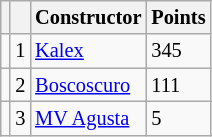<table class="wikitable" style="font-size: 85%;">
<tr>
<th></th>
<th></th>
<th>Constructor</th>
<th>Points</th>
</tr>
<tr>
<td></td>
<td align=center>1</td>
<td> <a href='#'>Kalex</a></td>
<td align=left>345</td>
</tr>
<tr>
<td></td>
<td align=center>2</td>
<td> <a href='#'>Boscoscuro</a></td>
<td align=left>111</td>
</tr>
<tr>
<td></td>
<td align=center>3</td>
<td> <a href='#'>MV Agusta</a></td>
<td align=left>5</td>
</tr>
</table>
